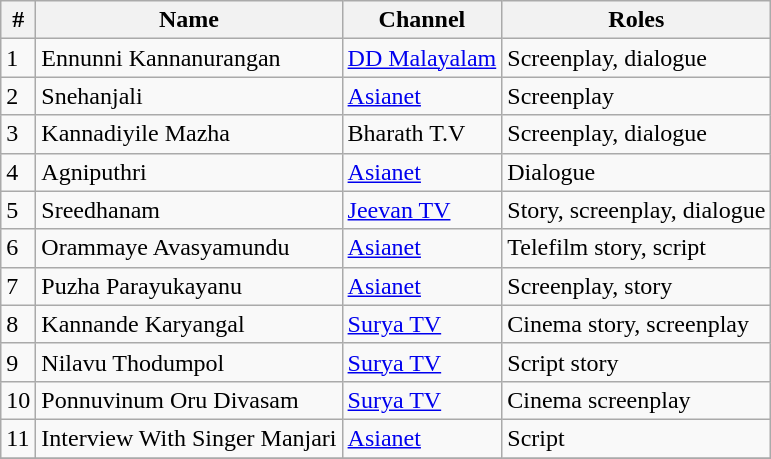<table class="wikitable sortable">
<tr>
<th>#</th>
<th>Name</th>
<th>Channel</th>
<th>Roles</th>
</tr>
<tr>
<td>1</td>
<td>Ennunni Kannanurangan</td>
<td><a href='#'>DD Malayalam</a></td>
<td>Screenplay, dialogue</td>
</tr>
<tr>
<td>2</td>
<td>Snehanjali</td>
<td><a href='#'>Asianet</a></td>
<td>Screenplay</td>
</tr>
<tr>
<td>3</td>
<td>Kannadiyile Mazha</td>
<td>Bharath T.V</td>
<td>Screenplay, dialogue</td>
</tr>
<tr>
<td>4</td>
<td>Agniputhri</td>
<td><a href='#'>Asianet</a></td>
<td>Dialogue</td>
</tr>
<tr>
<td>5</td>
<td>Sreedhanam</td>
<td><a href='#'>Jeevan TV</a></td>
<td>Story, screenplay, dialogue</td>
</tr>
<tr>
<td>6</td>
<td>Orammaye Avasyamundu</td>
<td><a href='#'>Asianet</a></td>
<td>Telefilm story, script</td>
</tr>
<tr>
<td>7</td>
<td>Puzha Parayukayanu</td>
<td><a href='#'>Asianet</a></td>
<td>Screenplay, story</td>
</tr>
<tr>
<td>8</td>
<td>Kannande Karyangal</td>
<td><a href='#'>Surya TV</a></td>
<td>Cinema story, screenplay</td>
</tr>
<tr>
<td>9</td>
<td>Nilavu Thodumpol</td>
<td><a href='#'>Surya TV</a></td>
<td>Script story</td>
</tr>
<tr>
<td>10</td>
<td>Ponnuvinum Oru Divasam</td>
<td><a href='#'>Surya TV</a></td>
<td>Cinema screenplay</td>
</tr>
<tr>
<td>11</td>
<td>Interview With Singer Manjari</td>
<td><a href='#'>Asianet</a></td>
<td>Script</td>
</tr>
<tr>
</tr>
</table>
